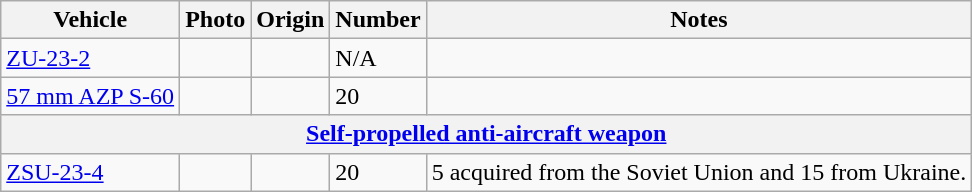<table class="wikitable">
<tr>
<th>Vehicle</th>
<th>Photo</th>
<th>Origin</th>
<th>Number</th>
<th>Notes</th>
</tr>
<tr>
<td><a href='#'>ZU-23-2</a></td>
<td></td>
<td></td>
<td>N/A</td>
<td></td>
</tr>
<tr>
<td><a href='#'>57 mm AZP S-60</a></td>
<td></td>
<td></td>
<td>20</td>
<td></td>
</tr>
<tr>
<th colspan="5"><a href='#'>Self-propelled anti-aircraft weapon</a></th>
</tr>
<tr>
<td><a href='#'>ZSU-23-4</a></td>
<td></td>
<td></td>
<td>20</td>
<td>5 acquired from the Soviet Union and 15 from Ukraine.</td>
</tr>
</table>
